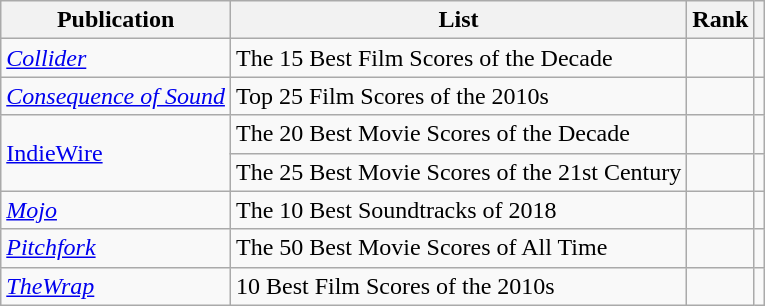<table class="sortable wikitable">
<tr>
<th>Publication</th>
<th>List</th>
<th>Rank</th>
<th class="unsortable"></th>
</tr>
<tr>
<td><em><a href='#'>Collider</a></em></td>
<td>The 15 Best Film Scores of the Decade</td>
<td></td>
<td></td>
</tr>
<tr>
<td><em><a href='#'>Consequence of Sound</a></em></td>
<td>Top 25 Film Scores of the 2010s</td>
<td></td>
<td></td>
</tr>
<tr>
<td rowspan="2"><a href='#'>IndieWire</a></td>
<td>The 20 Best Movie Scores of the Decade</td>
<td></td>
<td></td>
</tr>
<tr>
<td>The 25 Best Movie Scores of the 21st Century</td>
<td></td>
<td></td>
</tr>
<tr>
<td><em><a href='#'>Mojo</a></em></td>
<td>The 10 Best Soundtracks of 2018</td>
<td></td>
<td></td>
</tr>
<tr>
<td><em><a href='#'>Pitchfork</a></em></td>
<td>The 50 Best Movie Scores of All Time</td>
<td></td>
<td></td>
</tr>
<tr>
<td><em><a href='#'>TheWrap</a></em></td>
<td>10 Best Film Scores of the 2010s</td>
<td></td>
<td></td>
</tr>
</table>
